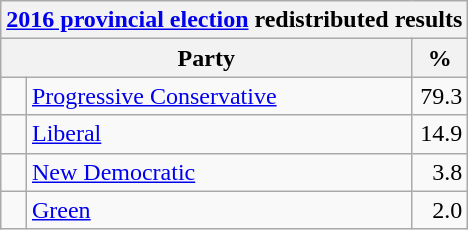<table class="wikitable">
<tr>
<th colspan="4"><a href='#'>2016 provincial election</a> redistributed results</th>
</tr>
<tr>
<th bgcolor="#DDDDFF" width="130px" colspan="2">Party</th>
<th bgcolor="#DDDDFF" width="30px">%</th>
</tr>
<tr>
<td> </td>
<td><a href='#'>Progressive Conservative</a></td>
<td align=right>79.3</td>
</tr>
<tr>
<td> </td>
<td><a href='#'>Liberal</a></td>
<td align=right>14.9</td>
</tr>
<tr>
<td> </td>
<td><a href='#'>New Democratic</a></td>
<td align=right>3.8</td>
</tr>
<tr>
<td> </td>
<td><a href='#'>Green</a></td>
<td align=right>2.0</td>
</tr>
</table>
